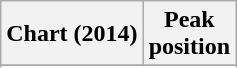<table class="wikitable sortable">
<tr>
<th>Chart (2014)</th>
<th>Peak <br> position</th>
</tr>
<tr>
</tr>
<tr>
</tr>
<tr>
</tr>
</table>
